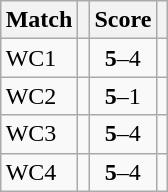<table class="wikitable" style="font-size: 100%; margin: 1em auto 1em auto;">
<tr>
<th>Match</th>
<th></th>
<th>Score</th>
<th></th>
</tr>
<tr>
<td>WC1</td>
<td><strong></strong></td>
<td align="center"><strong>5</strong>–4</td>
<td></td>
</tr>
<tr>
<td>WC2</td>
<td><strong></strong></td>
<td align="center"><strong>5</strong>–1</td>
<td></td>
</tr>
<tr>
<td>WC3</td>
<td><strong></strong></td>
<td align="center"><strong>5</strong>–4</td>
<td></td>
</tr>
<tr>
<td>WC4</td>
<td><strong></strong></td>
<td align="center"><strong>5</strong>–4</td>
<td></td>
</tr>
</table>
